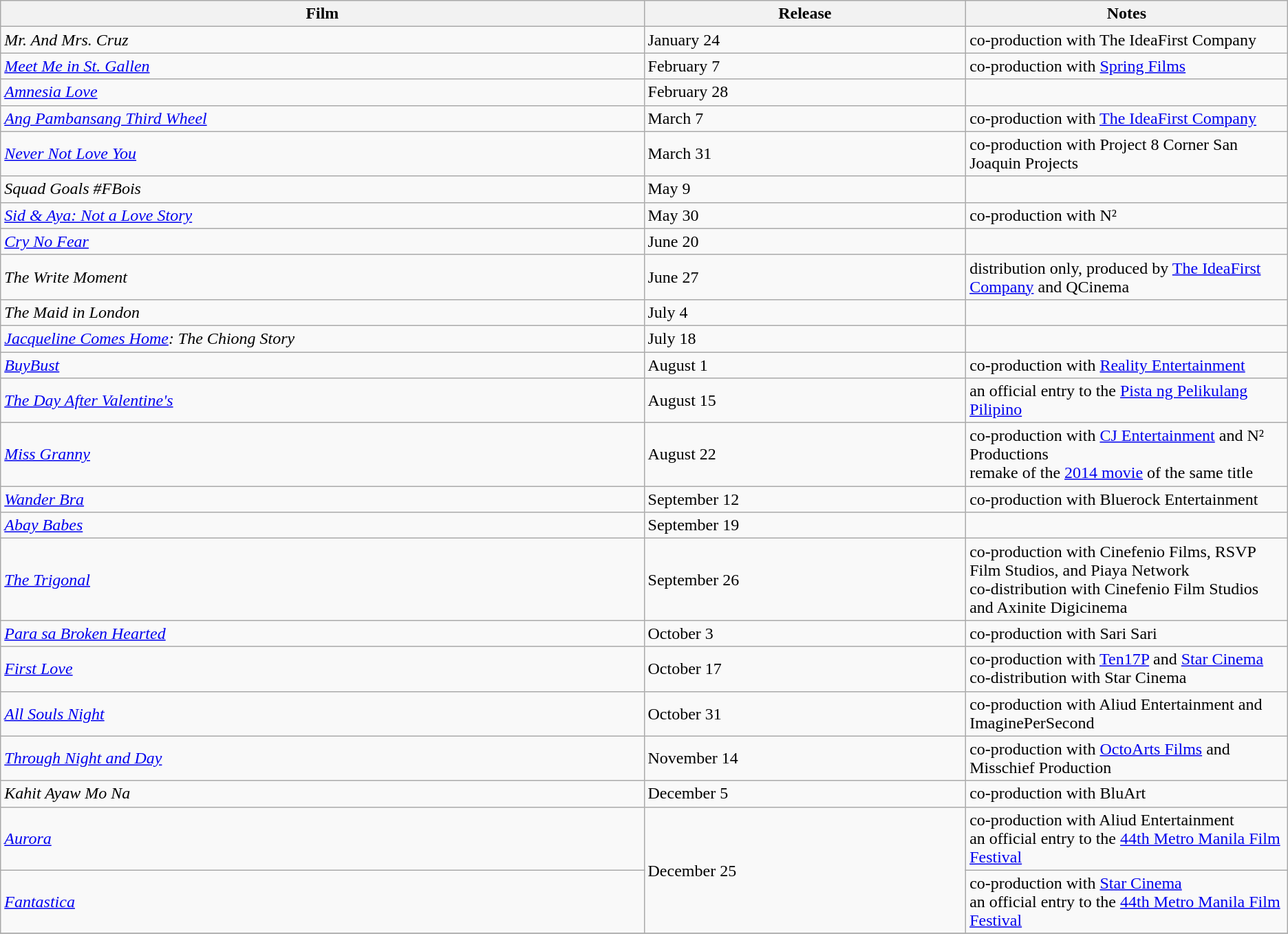<table class="wikitable sortable">
<tr>
<th style="width:30%;">Film </th>
<th style="width:15%;">Release</th>
<th style="width:15%;">Notes</th>
</tr>
<tr>
<td><em>Mr. And Mrs. Cruz</em></td>
<td>January 24</td>
<td>co-production with The IdeaFirst Company</td>
</tr>
<tr>
<td><em><a href='#'>Meet Me in St. Gallen</a></em></td>
<td>February 7</td>
<td>co-production with <a href='#'>Spring Films</a></td>
</tr>
<tr>
<td><em><a href='#'>Amnesia Love</a></em></td>
<td>February 28</td>
<td></td>
</tr>
<tr>
<td><em><a href='#'>Ang Pambansang Third Wheel</a></em></td>
<td>March 7</td>
<td>co-production with <a href='#'>The IdeaFirst Company</a></td>
</tr>
<tr>
<td><em><a href='#'>Never Not Love You</a></em></td>
<td>March 31</td>
<td>co-production with Project 8 Corner San Joaquin Projects</td>
</tr>
<tr>
<td><em>Squad Goals #FBois</em></td>
<td>May 9</td>
<td></td>
</tr>
<tr>
<td><em><a href='#'>Sid & Aya: Not a Love Story</a></em></td>
<td>May 30</td>
<td>co-production with N²</td>
</tr>
<tr>
<td><em><a href='#'>Cry No Fear</a></em></td>
<td>June 20</td>
<td></td>
</tr>
<tr>
<td><em>The Write Moment</em></td>
<td>June 27</td>
<td>distribution only, produced by <a href='#'>The IdeaFirst Company</a> and QCinema</td>
</tr>
<tr>
<td><em>The Maid in London</em></td>
<td>July 4</td>
<td></td>
</tr>
<tr>
<td><em><a href='#'>Jacqueline Comes Home</a>: The Chiong Story</em></td>
<td>July 18</td>
<td></td>
</tr>
<tr>
<td><em><a href='#'>BuyBust</a></em></td>
<td>August 1</td>
<td>co-production with <a href='#'>Reality Entertainment</a></td>
</tr>
<tr>
<td><em><a href='#'>The Day After Valentine's</a></em></td>
<td>August 15</td>
<td>an official entry to the <a href='#'>Pista ng Pelikulang Pilipino</a></td>
</tr>
<tr>
<td><em><a href='#'>Miss Granny</a></em></td>
<td>August 22</td>
<td>co-production with <a href='#'>CJ Entertainment</a> and N² Productions <br> remake of the <a href='#'>2014 movie</a> of the same title</td>
</tr>
<tr>
<td><em><a href='#'>Wander Bra</a></em></td>
<td>September 12</td>
<td>co-production with Bluerock Entertainment</td>
</tr>
<tr>
<td><em><a href='#'>Abay Babes</a></em></td>
<td>September 19</td>
<td></td>
</tr>
<tr>
<td><em><a href='#'>The Trigonal</a></em></td>
<td>September 26</td>
<td>co-production with Cinefenio Films, RSVP Film Studios, and Piaya Network <br> co-distribution with Cinefenio Film Studios and Axinite Digicinema</td>
</tr>
<tr>
<td><em><a href='#'>Para sa Broken Hearted</a></em></td>
<td>October 3</td>
<td>co-production with Sari Sari</td>
</tr>
<tr>
<td><em><a href='#'>First Love</a></em></td>
<td>October 17</td>
<td>co-production with <a href='#'>Ten17P</a> and <a href='#'>Star Cinema</a> <br> co-distribution with Star Cinema</td>
</tr>
<tr>
<td><em><a href='#'>All Souls Night</a></em></td>
<td>October 31</td>
<td>co-production with Aliud Entertainment and ImaginePerSecond</td>
</tr>
<tr>
<td><em><a href='#'>Through Night and Day</a></em></td>
<td>November 14</td>
<td>co-production with <a href='#'>OctoArts Films</a> and Misschief Production</td>
</tr>
<tr>
<td><em>Kahit Ayaw Mo Na</em></td>
<td>December 5</td>
<td>co-production with BluArt</td>
</tr>
<tr>
<td><em><a href='#'>Aurora</a></em></td>
<td rowspan= "2">December 25</td>
<td>co-production with Aliud Entertainment <br> an official entry to the <a href='#'>44th Metro Manila Film Festival</a></td>
</tr>
<tr>
<td><em><a href='#'>Fantastica</a></em></td>
<td>co-production with <a href='#'>Star Cinema</a> <br> an official entry to the <a href='#'>44th Metro Manila Film Festival</a></td>
</tr>
<tr>
</tr>
</table>
